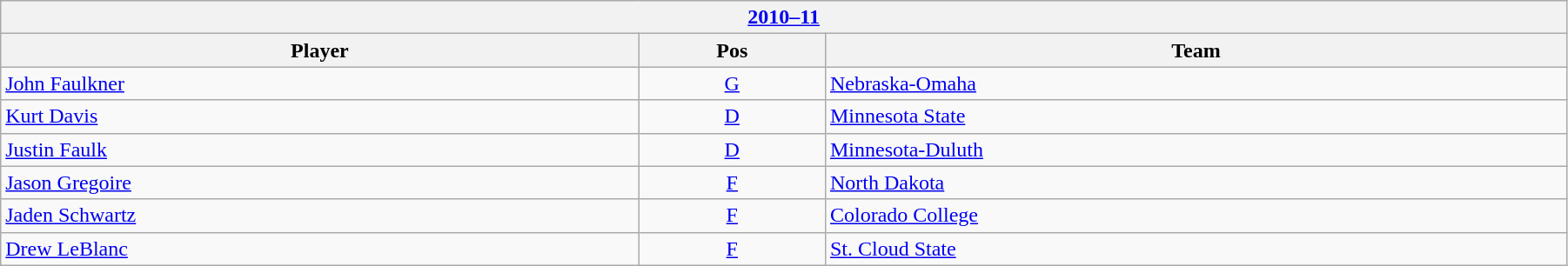<table class="wikitable" width=95%>
<tr>
<th colspan=3><a href='#'>2010–11</a></th>
</tr>
<tr>
<th>Player</th>
<th>Pos</th>
<th>Team</th>
</tr>
<tr>
<td><a href='#'>John Faulkner</a></td>
<td align=center><a href='#'>G</a></td>
<td><a href='#'>Nebraska-Omaha</a></td>
</tr>
<tr>
<td><a href='#'>Kurt Davis</a></td>
<td align=center><a href='#'>D</a></td>
<td><a href='#'>Minnesota State</a></td>
</tr>
<tr>
<td><a href='#'>Justin Faulk</a></td>
<td align=center><a href='#'>D</a></td>
<td><a href='#'>Minnesota-Duluth</a></td>
</tr>
<tr>
<td><a href='#'>Jason Gregoire</a></td>
<td align=center><a href='#'>F</a></td>
<td><a href='#'>North Dakota</a></td>
</tr>
<tr>
<td><a href='#'>Jaden Schwartz</a></td>
<td align=center><a href='#'>F</a></td>
<td><a href='#'>Colorado College</a></td>
</tr>
<tr>
<td><a href='#'>Drew LeBlanc</a></td>
<td align=center><a href='#'>F</a></td>
<td><a href='#'>St. Cloud State</a></td>
</tr>
</table>
